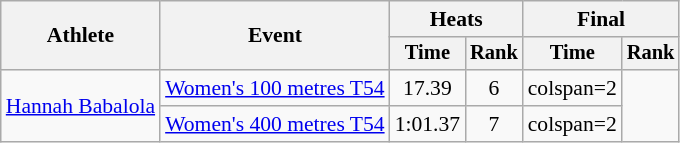<table class=wikitable style="font-size:90%">
<tr>
<th rowspan="2">Athlete</th>
<th rowspan="2">Event</th>
<th colspan="2">Heats</th>
<th colspan="2">Final</th>
</tr>
<tr style="font-size:95%">
<th>Time</th>
<th>Rank</th>
<th>Time</th>
<th>Rank</th>
</tr>
<tr align=center>
<td align=left rowspan=2><a href='#'>Hannah Babalola</a></td>
<td align=left><a href='#'>Women's 100 metres T54</a></td>
<td>17.39</td>
<td>6</td>
<td>colspan=2 </td>
</tr>
<tr align=center>
<td align=left><a href='#'>Women's 400 metres T54</a></td>
<td>1:01.37</td>
<td>7</td>
<td>colspan=2 </td>
</tr>
</table>
